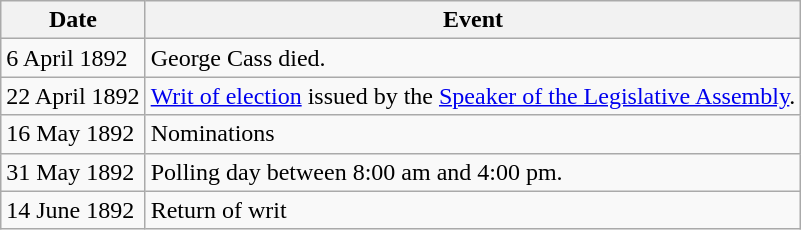<table class="wikitable">
<tr>
<th>Date</th>
<th>Event</th>
</tr>
<tr>
<td>6 April 1892</td>
<td>George Cass died.</td>
</tr>
<tr>
<td>22 April 1892</td>
<td><a href='#'>Writ of election</a> issued by the <a href='#'>Speaker of the Legislative Assembly</a>.</td>
</tr>
<tr>
<td>16 May 1892</td>
<td>Nominations</td>
</tr>
<tr>
<td>31 May 1892</td>
<td>Polling day between 8:00 am and 4:00 pm.</td>
</tr>
<tr>
<td>14 June 1892</td>
<td>Return of writ</td>
</tr>
</table>
